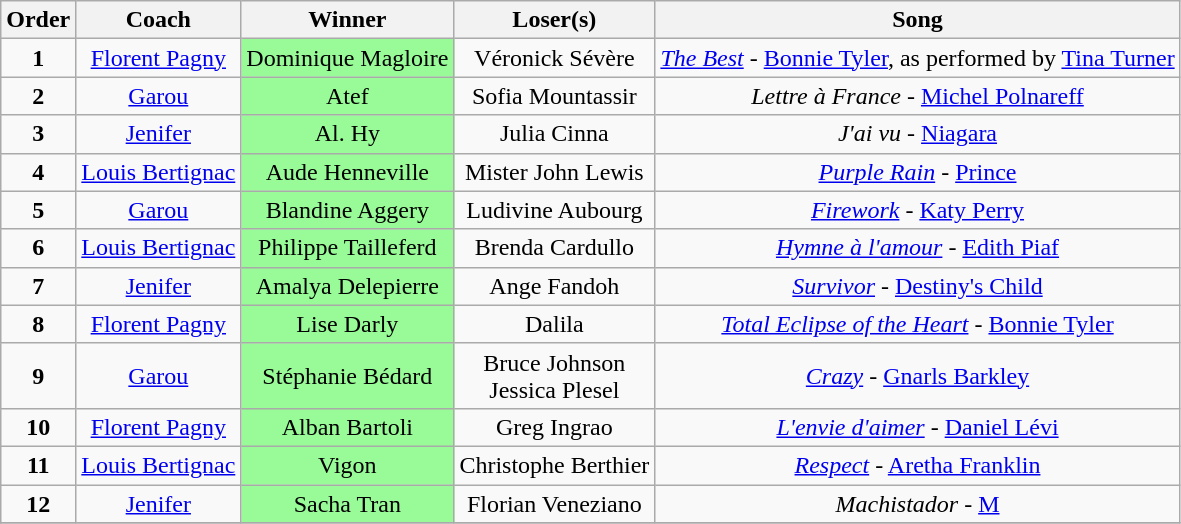<table class="wikitable sortable" style="text-align: center; width: auto;">
<tr>
<th>Order</th>
<th>Coach</th>
<th>Winner</th>
<th>Loser(s)</th>
<th>Song</th>
</tr>
<tr>
<td><strong>1</strong></td>
<td><a href='#'>Florent Pagny</a></td>
<td style="background:palegreen">Dominique Magloire</td>
<td>Véronick Sévère</td>
<td><em><a href='#'>The Best</a></em> - <a href='#'>Bonnie Tyler</a>, as performed by <a href='#'>Tina Turner</a></td>
</tr>
<tr>
<td><strong>2</strong></td>
<td><a href='#'>Garou</a></td>
<td style="background:palegreen">Atef</td>
<td>Sofia Mountassir</td>
<td><em>Lettre à France</em> - <a href='#'>Michel Polnareff</a></td>
</tr>
<tr>
<td><strong>3</strong></td>
<td><a href='#'>Jenifer</a></td>
<td style="background:palegreen">Al. Hy</td>
<td>Julia Cinna</td>
<td><em>J'ai vu</em> -  <a href='#'>Niagara</a></td>
</tr>
<tr>
<td><strong>4</strong></td>
<td><a href='#'>Louis Bertignac</a></td>
<td style="background:palegreen">Aude Henneville</td>
<td>Mister John Lewis</td>
<td><em><a href='#'>Purple Rain</a></em> - <a href='#'>Prince</a></td>
</tr>
<tr>
<td><strong>5</strong></td>
<td><a href='#'>Garou</a></td>
<td style="background:palegreen">Blandine Aggery</td>
<td>Ludivine Aubourg</td>
<td><em><a href='#'>Firework</a></em> - <a href='#'>Katy Perry</a></td>
</tr>
<tr>
<td><strong>6</strong></td>
<td><a href='#'>Louis Bertignac</a></td>
<td style="background:palegreen">Philippe Tailleferd</td>
<td>Brenda Cardullo</td>
<td><em><a href='#'>Hymne à l'amour</a></em> - <a href='#'>Edith Piaf</a></td>
</tr>
<tr>
<td><strong>7</strong></td>
<td><a href='#'>Jenifer</a></td>
<td style="background:palegreen">Amalya Delepierre</td>
<td>Ange Fandoh</td>
<td><em><a href='#'>Survivor</a></em> - <a href='#'>Destiny's Child</a></td>
</tr>
<tr>
<td><strong>8</strong></td>
<td><a href='#'>Florent Pagny</a></td>
<td style="background:palegreen">Lise Darly</td>
<td>Dalila</td>
<td><em><a href='#'>Total Eclipse of the Heart</a></em> - <a href='#'>Bonnie Tyler</a></td>
</tr>
<tr>
<td><strong>9</strong></td>
<td><a href='#'>Garou</a></td>
<td style="background:palegreen">Stéphanie Bédard</td>
<td>Bruce Johnson<br>Jessica Plesel</td>
<td><em><a href='#'>Crazy</a></em> - <a href='#'>Gnarls Barkley</a></td>
</tr>
<tr>
<td><strong>10</strong></td>
<td><a href='#'>Florent Pagny</a></td>
<td style="background:palegreen">Alban Bartoli</td>
<td>Greg Ingrao</td>
<td><em><a href='#'>L'envie d'aimer</a></em> - <a href='#'>Daniel Lévi</a></td>
</tr>
<tr>
<td><strong>11</strong></td>
<td><a href='#'>Louis Bertignac</a></td>
<td style="background:palegreen">Vigon</td>
<td>Christophe Berthier</td>
<td><em><a href='#'>Respect</a></em> - <a href='#'>Aretha Franklin</a></td>
</tr>
<tr>
<td><strong>12</strong></td>
<td><a href='#'>Jenifer</a></td>
<td style="background:palegreen">Sacha Tran</td>
<td>Florian Veneziano</td>
<td><em>Machistador</em> - <a href='#'>M</a></td>
</tr>
<tr>
</tr>
</table>
